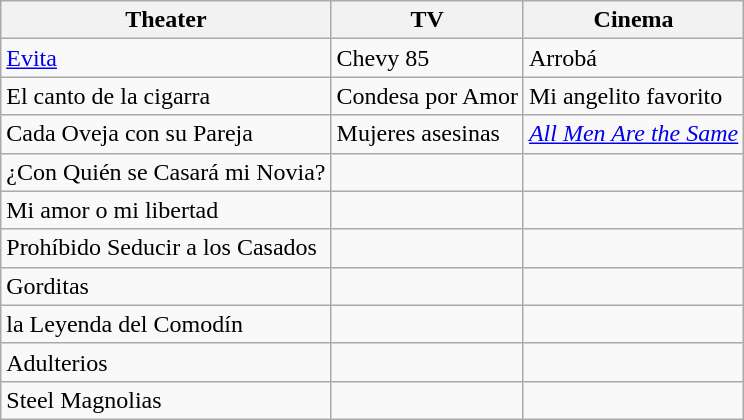<table class="wikitable">
<tr>
<th>Theater</th>
<th>TV</th>
<th>Cinema</th>
</tr>
<tr>
<td><a href='#'>Evita</a></td>
<td>Chevy 85</td>
<td>Arrobá</td>
</tr>
<tr>
<td>El canto de la cigarra</td>
<td>Condesa por Amor</td>
<td>Mi angelito favorito</td>
</tr>
<tr>
<td>Cada Oveja con su Pareja</td>
<td>Mujeres asesinas</td>
<td><a href='#'><em>All Men Are the Same</em></a></td>
</tr>
<tr>
<td>¿Con Quién se Casará mi Novia?</td>
<td></td>
<td></td>
</tr>
<tr>
<td>Mi amor o mi libertad</td>
<td></td>
<td></td>
</tr>
<tr>
<td>Prohíbido Seducir a los Casados</td>
<td></td>
<td></td>
</tr>
<tr>
<td>Gorditas</td>
<td></td>
<td></td>
</tr>
<tr>
<td>la Leyenda del Comodín</td>
<td></td>
<td></td>
</tr>
<tr>
<td>Adulterios</td>
<td></td>
<td></td>
</tr>
<tr>
<td>Steel Magnolias</td>
<td></td>
<td></td>
</tr>
</table>
